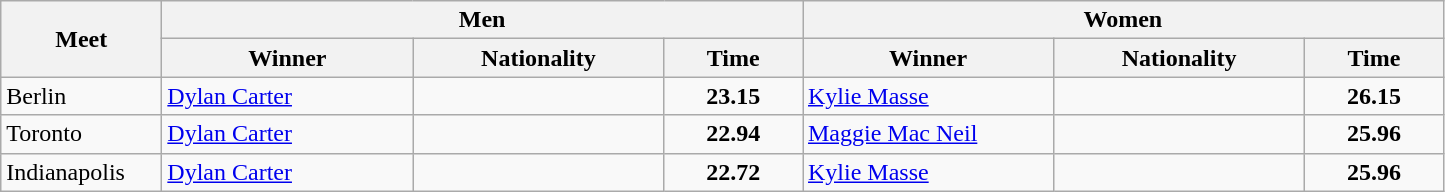<table class="wikitable">
<tr>
<th width=100 rowspan=2>Meet</th>
<th colspan=3>Men</th>
<th colspan=3>Women</th>
</tr>
<tr>
<th width=160>Winner</th>
<th width=160>Nationality</th>
<th width=85>Time</th>
<th width=160>Winner</th>
<th width=160>Nationality</th>
<th width=85>Time</th>
</tr>
<tr>
<td>Berlin</td>
<td><a href='#'>Dylan Carter</a></td>
<td></td>
<td align=center><strong>23.15</strong></td>
<td><a href='#'>Kylie Masse</a></td>
<td></td>
<td align=center><strong>26.15</strong></td>
</tr>
<tr>
<td>Toronto</td>
<td><a href='#'>Dylan Carter</a></td>
<td></td>
<td align=center><strong>22.94</strong></td>
<td><a href='#'>Maggie Mac Neil</a></td>
<td></td>
<td align=center><strong>25.96</strong></td>
</tr>
<tr>
<td>Indianapolis</td>
<td><a href='#'>Dylan Carter</a></td>
<td></td>
<td align=center><strong>22.72</strong></td>
<td><a href='#'>Kylie Masse</a></td>
<td></td>
<td align=center><strong>25.96</strong></td>
</tr>
</table>
